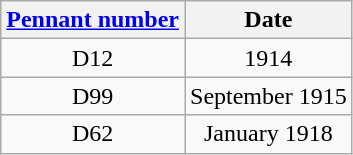<table class="wikitable" style="text-align:center">
<tr>
<th><a href='#'>Pennant number</a></th>
<th>Date</th>
</tr>
<tr>
<td>D12</td>
<td>1914</td>
</tr>
<tr>
<td>D99</td>
<td>September 1915</td>
</tr>
<tr>
<td>D62</td>
<td>January 1918</td>
</tr>
</table>
